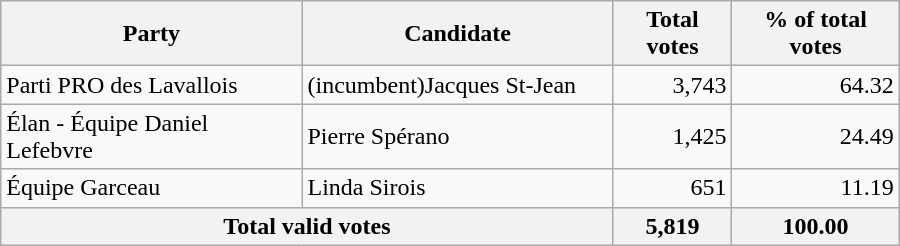<table style="width:600px;" class="wikitable">
<tr style="background-color:#E9E9E9">
<th colspan="2" style="width: 200px">Party</th>
<th colspan="1" style="width: 200px">Candidate</th>
<th align="right">Total votes</th>
<th align="right">% of total votes</th>
</tr>
<tr>
<td colspan="2" align="left">Parti PRO des Lavallois</td>
<td align="left">(incumbent)Jacques St-Jean</td>
<td align="right">3,743</td>
<td align="right">64.32</td>
</tr>
<tr>
<td colspan="2" align="left">Élan - Équipe Daniel Lefebvre</td>
<td align="left">Pierre Spérano</td>
<td align="right">1,425</td>
<td align="right">24.49</td>
</tr>
<tr>
<td colspan="2" align="left">Équipe Garceau</td>
<td align="left">Linda Sirois</td>
<td align="right">651</td>
<td align="right">11.19</td>
</tr>
<tr bgcolor="#EEEEEE">
<th colspan="3"  align="left">Total valid votes</th>
<th align="right">5,819</th>
<th align="right">100.00</th>
</tr>
</table>
